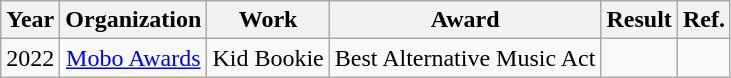<table class="wikitable plainrowheaders" style="text-align:center;">
<tr>
<th>Year</th>
<th>Organization</th>
<th>Work</th>
<th>Award</th>
<th>Result</th>
<th>Ref.</th>
</tr>
<tr>
<td rowspan=2>2022</td>
<td rowspan=2><a href='#'>Mobo Awards</a></td>
<td rowspan=2>Kid Bookie</td>
<td>Best Alternative Music Act</td>
<td></td>
<td rowspan=2></td>
</tr>
</table>
